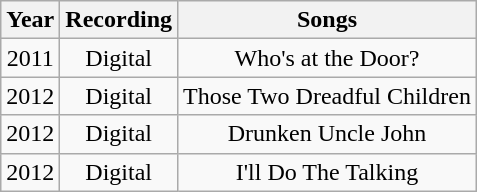<table class="wikitable">
<tr>
<th align="center">Year</th>
<th align="center">Recording</th>
<th align="center">Songs</th>
</tr>
<tr>
<td align="center">2011</td>
<td align="center">Digital</td>
<td align="center">Who's at the Door?</td>
</tr>
<tr>
<td align="center">2012</td>
<td align="center">Digital</td>
<td align="center">Those Two Dreadful Children</td>
</tr>
<tr>
<td align="center">2012</td>
<td align="center">Digital</td>
<td align="center">Drunken Uncle John</td>
</tr>
<tr>
<td align="center">2012</td>
<td align="center">Digital</td>
<td align="center">I'll Do The Talking</td>
</tr>
</table>
